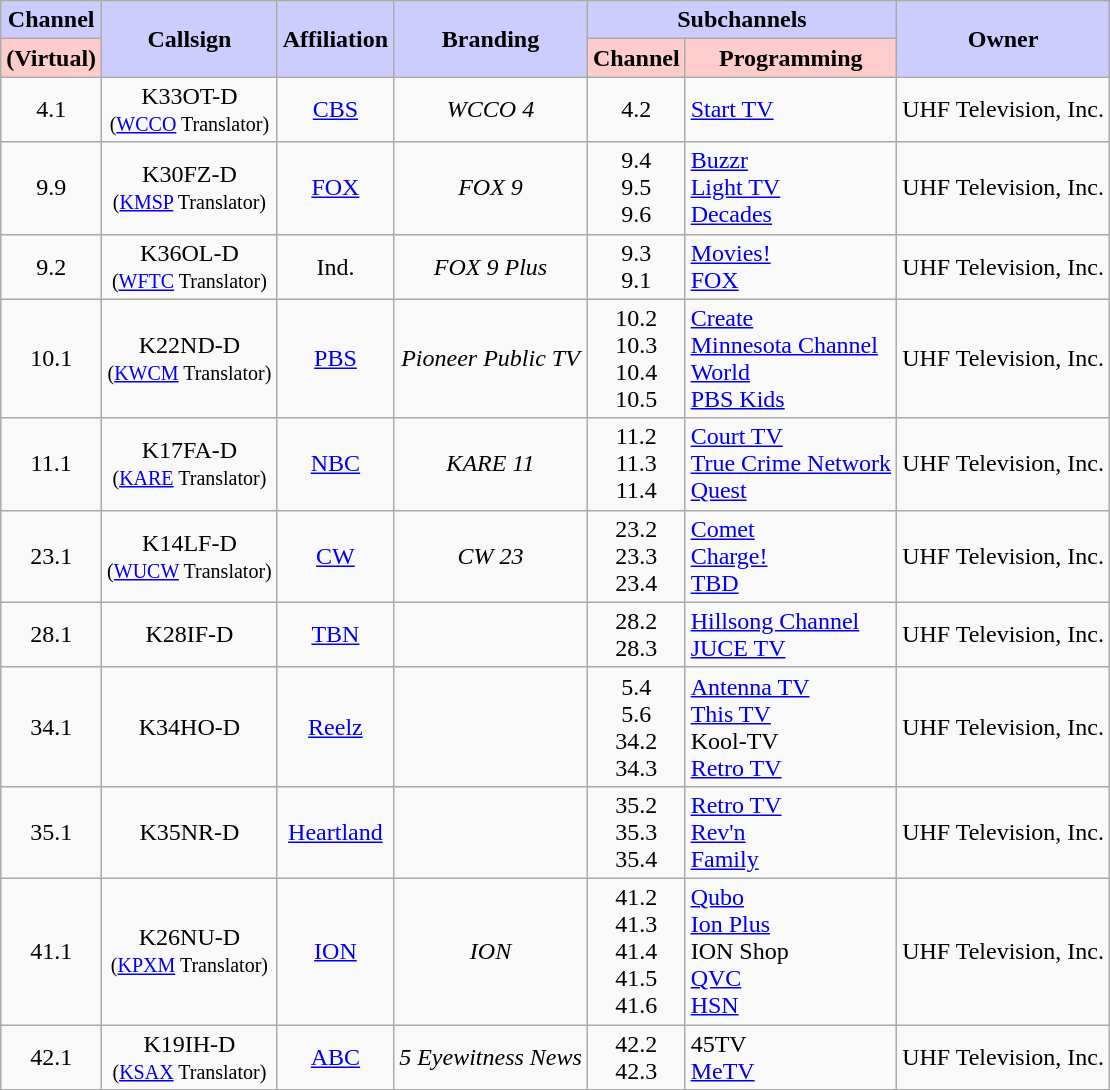<table class=wikitable style="text-align:center">
<tr>
<th style="background:#ccccff;">Channel</th>
<th style="background:#ccccff;" rowspan="2">Callsign</th>
<th style="background:#ccccff;" rowspan="2">Affiliation</th>
<th style="background:#ccccff;" rowspan="2">Branding</th>
<th style="background:#ccccff;" colspan="2">Subchannels</th>
<th style="background:#ccccff;" rowspan="2">Owner</th>
</tr>
<tr>
<th style="background:#ffcccc;">(Virtual)</th>
<th style="background:#ffcccc;">Channel</th>
<th style="background:#ffcccc">Programming</th>
</tr>
<tr>
<td>4.1</td>
<td>K33OT-D<br><small>(<a href='#'>WCCO</a> Translator)</small></td>
<td><a href='#'>CBS</a></td>
<td><em>WCCO 4</em></td>
<td>4.2</td>
<td style="text-align:left"><a href='#'>Start TV</a></td>
<td style="text-align:left">UHF Television, Inc.</td>
</tr>
<tr>
<td>9.9</td>
<td>K30FZ-D<br><small>(<a href='#'>KMSP</a> Translator)</small></td>
<td><a href='#'>FOX</a></td>
<td><em>FOX 9</em></td>
<td>9.4<br>9.5<br>9.6</td>
<td style="text-align:left"><a href='#'>Buzzr</a><br><a href='#'>Light TV</a><br><a href='#'>Decades</a></td>
<td style="text-align:left">UHF Television, Inc.</td>
</tr>
<tr>
<td>9.2</td>
<td>K36OL-D<br><small>(<a href='#'>WFTC</a> Translator)</small></td>
<td>Ind.</td>
<td><em>FOX 9 Plus</em></td>
<td>9.3<br>9.1</td>
<td style="text-align:left"><a href='#'>Movies!</a><br><a href='#'>FOX</a></td>
<td style="text-align:left">UHF Television, Inc.</td>
</tr>
<tr>
<td>10.1</td>
<td>K22ND-D<br><small>(<a href='#'>KWCM</a> Translator)</small></td>
<td><a href='#'>PBS</a></td>
<td><em>Pioneer Public TV</em></td>
<td>10.2<br>10.3<br>10.4<br>10.5</td>
<td style="text-align:left"><a href='#'>Create</a><br><a href='#'>Minnesota Channel</a><br><a href='#'>World</a><br><a href='#'>PBS Kids</a></td>
<td style="text-align:left">UHF Television, Inc.</td>
</tr>
<tr>
<td>11.1</td>
<td>K17FA-D<br><small>(<a href='#'>KARE</a> Translator)</small></td>
<td><a href='#'>NBC</a></td>
<td><em>KARE 11</em></td>
<td>11.2<br>11.3<br>11.4</td>
<td style="text-align:left"><a href='#'>Court TV</a><br><a href='#'>True Crime Network</a><br><a href='#'>Quest</a></td>
<td style="text-align:left">UHF Television, Inc.</td>
</tr>
<tr>
<td>23.1</td>
<td>K14LF-D<br><small>(<a href='#'>WUCW</a> Translator)</small></td>
<td><a href='#'>CW</a></td>
<td><em>CW 23</em></td>
<td>23.2<br>23.3<br>23.4</td>
<td style="text-align:left"><a href='#'>Comet</a><br><a href='#'>Charge!</a><br><a href='#'>TBD</a></td>
<td style="text-align:left">UHF Television, Inc.</td>
</tr>
<tr>
<td>28.1</td>
<td>K28IF-D</td>
<td><a href='#'>TBN</a></td>
<td></td>
<td>28.2<br>28.3</td>
<td style="text-align:left"><a href='#'>Hillsong Channel</a><br><a href='#'>JUCE TV</a></td>
<td style="text-align:left">UHF Television, Inc.</td>
</tr>
<tr>
<td>34.1</td>
<td>K34HO-D</td>
<td><a href='#'>Reelz</a></td>
<td></td>
<td>5.4<br>5.6<br>34.2<br>34.3</td>
<td style="text-align:left"><a href='#'>Antenna TV</a><br><a href='#'>This TV</a><br>Kool-TV<br><a href='#'>Retro TV</a></td>
<td style="text-align:left">UHF Television, Inc.</td>
</tr>
<tr>
<td>35.1</td>
<td>K35NR-D</td>
<td><a href='#'>Heartland</a></td>
<td></td>
<td>35.2<br>35.3<br>35.4</td>
<td style="text-align:left"><a href='#'>Retro TV</a><br><a href='#'>Rev'n</a><br><a href='#'>Family</a></td>
<td style="text-align:left">UHF Television, Inc.</td>
</tr>
<tr>
<td>41.1</td>
<td>K26NU-D<br><small>(<a href='#'>KPXM</a> Translator)</small></td>
<td><a href='#'>ION</a></td>
<td><em>ION</em></td>
<td>41.2<br>41.3<br>41.4<br> 41.5<br>41.6</td>
<td style="text-align:left"><a href='#'>Qubo</a><br><a href='#'>Ion Plus</a><br>ION Shop<br><a href='#'>QVC</a><br><a href='#'>HSN</a></td>
<td style="text-align:left">UHF Television, Inc.</td>
</tr>
<tr>
<td>42.1</td>
<td>K19IH-D<br><small>(<a href='#'>KSAX</a> Translator)</small></td>
<td><a href='#'>ABC</a></td>
<td><em>5 Eyewitness News</em></td>
<td>42.2<br>42.3</td>
<td style="text-align:left">45TV<br><a href='#'>MeTV</a></td>
<td style="text-align:left">UHF Television, Inc.</td>
</tr>
<tr>
</tr>
</table>
